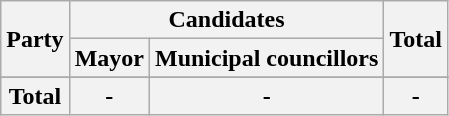<table class="wikitable centre" border="1" style="text-align: center;">
<tr>
<th colspan="2" rowspan="2">Party</th>
<th colspan="2">Candidates</th>
<th rowspan="2">Total</th>
</tr>
<tr>
<th>Mayor</th>
<th>Municipal councillors</th>
</tr>
<tr>
</tr>
<tr>
<th colspan="2">Total</th>
<th>-</th>
<th>-</th>
<th>-</th>
</tr>
</table>
